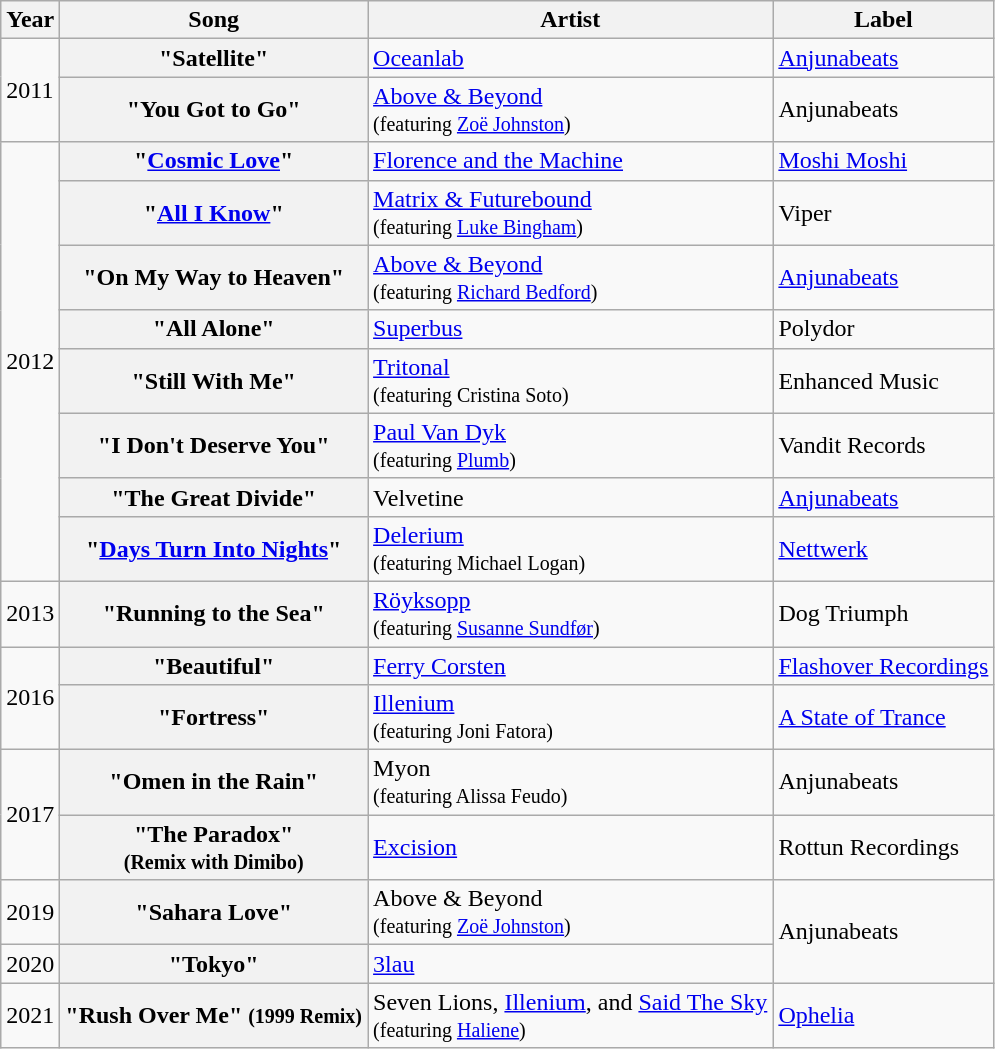<table class="wikitable plainrowheaders">
<tr>
<th>Year</th>
<th>Song</th>
<th>Artist</th>
<th>Label</th>
</tr>
<tr>
<td rowspan="2">2011</td>
<th scope="row">"Satellite"</th>
<td><a href='#'>Oceanlab</a></td>
<td align="left"><a href='#'>Anjunabeats</a></td>
</tr>
<tr>
<th scope="row">"You Got to Go"</th>
<td><a href='#'>Above & Beyond</a> <br><small>(featuring <a href='#'>Zoë Johnston</a>)</small></td>
<td align="left">Anjunabeats</td>
</tr>
<tr>
<td rowspan="8">2012</td>
<th scope="row">"<a href='#'>Cosmic Love</a>"</th>
<td><a href='#'>Florence and the Machine</a></td>
<td align="left"><a href='#'>Moshi Moshi</a></td>
</tr>
<tr>
<th scope="row">"<a href='#'>All I Know</a>"</th>
<td><a href='#'>Matrix & Futurebound</a> <br><small>(featuring <a href='#'>Luke Bingham</a>)</small></td>
<td align="left">Viper</td>
</tr>
<tr>
<th scope="row">"On My Way to Heaven"</th>
<td><a href='#'>Above & Beyond</a> <br><small>(featuring <a href='#'>Richard Bedford</a>)</small></td>
<td align="left"><a href='#'>Anjunabeats</a></td>
</tr>
<tr>
<th scope="row">"All Alone"</th>
<td><a href='#'>Superbus</a></td>
<td align="left">Polydor</td>
</tr>
<tr>
<th scope="row">"Still With Me"</th>
<td><a href='#'>Tritonal</a> <br><small>(featuring Cristina Soto)</small></td>
<td align="left">Enhanced Music</td>
</tr>
<tr>
<th scope="row">"I Don't Deserve You"</th>
<td><a href='#'>Paul Van Dyk</a> <br><small>(featuring <a href='#'>Plumb</a>)</small></td>
<td align="left">Vandit Records</td>
</tr>
<tr>
<th scope="row">"The Great Divide"</th>
<td>Velvetine</td>
<td align="left"><a href='#'>Anjunabeats</a></td>
</tr>
<tr>
<th scope="row">"<a href='#'>Days Turn Into Nights</a>"</th>
<td><a href='#'>Delerium</a> <br><small>(featuring Michael Logan)</small></td>
<td align="left"><a href='#'>Nettwerk</a></td>
</tr>
<tr>
<td>2013</td>
<th scope="row">"Running to the Sea"</th>
<td><a href='#'>Röyksopp</a> <br><small>(featuring <a href='#'>Susanne Sundfør</a>)</small></td>
<td align="left">Dog Triumph</td>
</tr>
<tr>
<td rowspan="2">2016</td>
<th scope="row">"Beautiful"</th>
<td><a href='#'>Ferry Corsten</a></td>
<td><a href='#'>Flashover Recordings</a></td>
</tr>
<tr>
<th scope="row">"Fortress"</th>
<td><a href='#'>Illenium</a> <br><small>(featuring Joni Fatora)</small></td>
<td align="left"><a href='#'>A State of Trance</a></td>
</tr>
<tr>
<td rowspan="2">2017</td>
<th scope="row">"Omen in the Rain"</th>
<td>Myon <br><small>(featuring Alissa Feudo)</small></td>
<td>Anjunabeats</td>
</tr>
<tr>
<th scope="row">"The Paradox"<br><small>(Remix with Dimibo)</small></th>
<td><a href='#'>Excision</a></td>
<td>Rottun Recordings</td>
</tr>
<tr>
<td>2019</td>
<th scope="row">"Sahara Love"</th>
<td>Above & Beyond <br><small>(featuring <a href='#'>Zoë Johnston</a>)</small></td>
<td rowspan="2">Anjunabeats</td>
</tr>
<tr>
<td>2020</td>
<th scope="row">"Tokyo"</th>
<td><a href='#'>3lau</a></td>
</tr>
<tr>
<td>2021</td>
<th scope="row">"Rush Over Me" <small>(1999 Remix)</small></th>
<td>Seven Lions, <a href='#'>Illenium</a>, and <a href='#'>Said The Sky</a> <br><small>(featuring <a href='#'>Haliene</a>)</small></td>
<td><a href='#'>Ophelia</a></td>
</tr>
</table>
